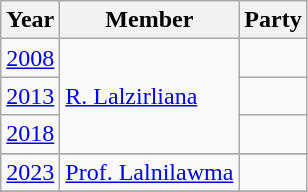<table class="wikitable sortable">
<tr>
<th>Year</th>
<th>Member</th>
<th colspan=2>Party</th>
</tr>
<tr>
<td><a href='#'>2008</a></td>
<td rowspan=3><a href='#'>R. Lalzirliana</a></td>
<td></td>
</tr>
<tr>
<td><a href='#'>2013</a></td>
</tr>
<tr>
<td><a href='#'>2018</a></td>
<td></td>
</tr>
<tr>
</tr>
<tr>
<td><a href='#'>2023</a></td>
<td rowspan=><a href='#'>Prof. Lalnilawma</a></td>
<td></td>
</tr>
<tr>
</tr>
</table>
